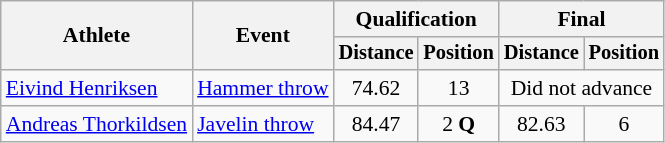<table class=wikitable style="font-size:90%">
<tr>
<th rowspan="2">Athlete</th>
<th rowspan="2">Event</th>
<th colspan="2">Qualification</th>
<th colspan="2">Final</th>
</tr>
<tr style="font-size:95%">
<th>Distance</th>
<th>Position</th>
<th>Distance</th>
<th>Position</th>
</tr>
<tr align=center>
<td align=left><a href='#'>Eivind Henriksen</a></td>
<td align=left><a href='#'>Hammer throw</a></td>
<td>74.62</td>
<td>13</td>
<td colspan=2>Did not advance</td>
</tr>
<tr align=center>
<td align=left><a href='#'>Andreas Thorkildsen</a></td>
<td align=left><a href='#'>Javelin throw</a></td>
<td>84.47</td>
<td>2 <strong>Q</strong></td>
<td>82.63</td>
<td>6</td>
</tr>
</table>
